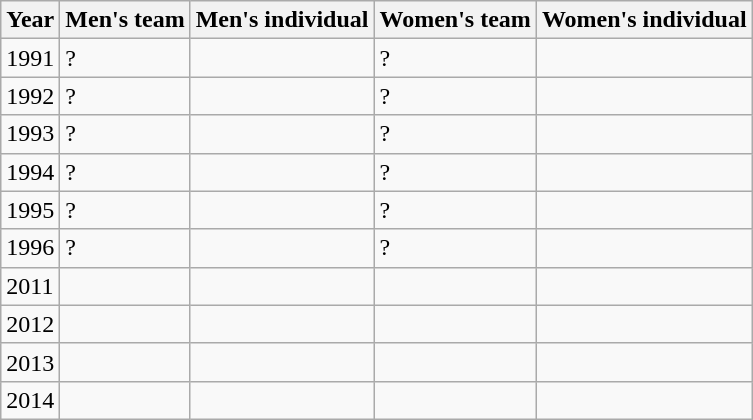<table class="wikitable">
<tr>
<th>Year</th>
<th>Men's team</th>
<th>Men's individual</th>
<th>Women's team</th>
<th>Women's individual</th>
</tr>
<tr>
<td>1991</td>
<td>?</td>
<td></td>
<td>?</td>
<td></td>
</tr>
<tr>
<td>1992</td>
<td>?</td>
<td></td>
<td>?</td>
<td></td>
</tr>
<tr>
<td>1993</td>
<td>?</td>
<td></td>
<td>?</td>
<td></td>
</tr>
<tr>
<td>1994</td>
<td>?</td>
<td></td>
<td>?</td>
<td></td>
</tr>
<tr>
<td>1995</td>
<td>?</td>
<td></td>
<td>?</td>
<td></td>
</tr>
<tr>
<td>1996</td>
<td>?</td>
<td></td>
<td>?</td>
<td></td>
</tr>
<tr>
<td>2011</td>
<td></td>
<td></td>
<td></td>
<td></td>
</tr>
<tr>
<td>2012</td>
<td></td>
<td></td>
<td></td>
<td></td>
</tr>
<tr>
<td>2013</td>
<td></td>
<td></td>
<td></td>
<td></td>
</tr>
<tr>
<td>2014</td>
<td></td>
<td></td>
<td></td>
<td></td>
</tr>
</table>
